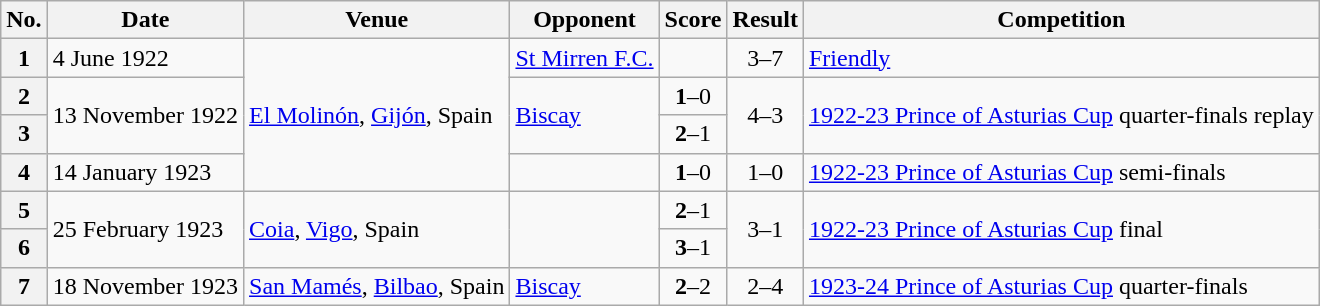<table class="wikitable sortable plainrowheaders">
<tr>
<th scope=col>No.</th>
<th scope=col>Date</th>
<th scope=col>Venue</th>
<th scope=col>Opponent</th>
<th scope=col>Score</th>
<th scope=col>Result</th>
<th scope=col>Competition</th>
</tr>
<tr>
<th scope=row style=text-align:center>1</th>
<td rowspan="1">4 June 1922</td>
<td rowspan="4"><a href='#'>El Molinón</a>, <a href='#'>Gijón</a>, Spain</td>
<td rowspan="1"><a href='#'>St Mirren F.C.</a></td>
<td align=center></td>
<td rowspan="1" align=center>3–7</td>
<td rowspan="1"><a href='#'>Friendly</a></td>
</tr>
<tr>
<th scope=row style=text-align:center>2</th>
<td rowspan="2">13 November 1922</td>
<td rowspan="2"> <a href='#'>Biscay</a></td>
<td align=center><strong>1</strong>–0</td>
<td rowspan="2" align=center>4–3</td>
<td rowspan="2"><a href='#'>1922-23 Prince of Asturias Cup</a> quarter-finals replay</td>
</tr>
<tr>
<th scope=row style=text-align:center>3</th>
<td align=center><strong>2</strong>–1</td>
</tr>
<tr>
<th scope=row style=text-align:center>4</th>
<td rowspan="1">14 January 1923</td>
<td rowspan="1"></td>
<td align=center><strong>1</strong>–0</td>
<td rowspan="1" align=center>1–0</td>
<td rowspan="1"><a href='#'>1922-23 Prince of Asturias Cup</a> semi-finals</td>
</tr>
<tr>
<th scope=row style=text-align:center>5</th>
<td rowspan="2">25 February 1923</td>
<td rowspan="2"><a href='#'>Coia</a>, <a href='#'>Vigo</a>, Spain</td>
<td rowspan="2"></td>
<td align=center><strong>2</strong>–1</td>
<td rowspan="2" align=center>3–1</td>
<td rowspan="2"><a href='#'>1922-23 Prince of Asturias Cup</a> final</td>
</tr>
<tr>
<th scope=row style=text-align:center>6</th>
<td align=center><strong>3</strong>–1</td>
</tr>
<tr>
<th scope=row style=text-align:center>7</th>
<td rowspan="1">18 November 1923</td>
<td rowspan="1"><a href='#'>San Mamés</a>, <a href='#'>Bilbao</a>, Spain</td>
<td rowspan="1"> <a href='#'>Biscay</a></td>
<td align=center><strong>2</strong>–2</td>
<td rowspan="1" align=center>2–4</td>
<td rowspan="1"><a href='#'>1923-24 Prince of Asturias Cup</a> quarter-finals</td>
</tr>
</table>
